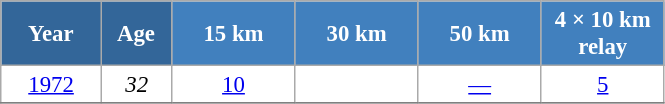<table class="wikitable" style="font-size:95%; text-align:center; border:grey solid 1px; border-collapse:collapse; background:#ffffff;">
<tr>
<th style="background-color:#369; color:white; width:60px;"> Year </th>
<th style="background-color:#369; color:white; width:40px;"> Age </th>
<th style="background-color:#4180be; color:white; width:75px;"> 15 km </th>
<th style="background-color:#4180be; color:white; width:75px;"> 30 km </th>
<th style="background-color:#4180be; color:white; width:75px;"> 50 km </th>
<th style="background-color:#4180be; color:white; width:75px;"> 4 × 10 km <br> relay </th>
</tr>
<tr>
<td><a href='#'>1972</a></td>
<td><em>32</em></td>
<td><a href='#'>10</a></td>
<td><a href='#'></a></td>
<td><a href='#'>—</a></td>
<td><a href='#'>5</a></td>
</tr>
<tr>
</tr>
</table>
